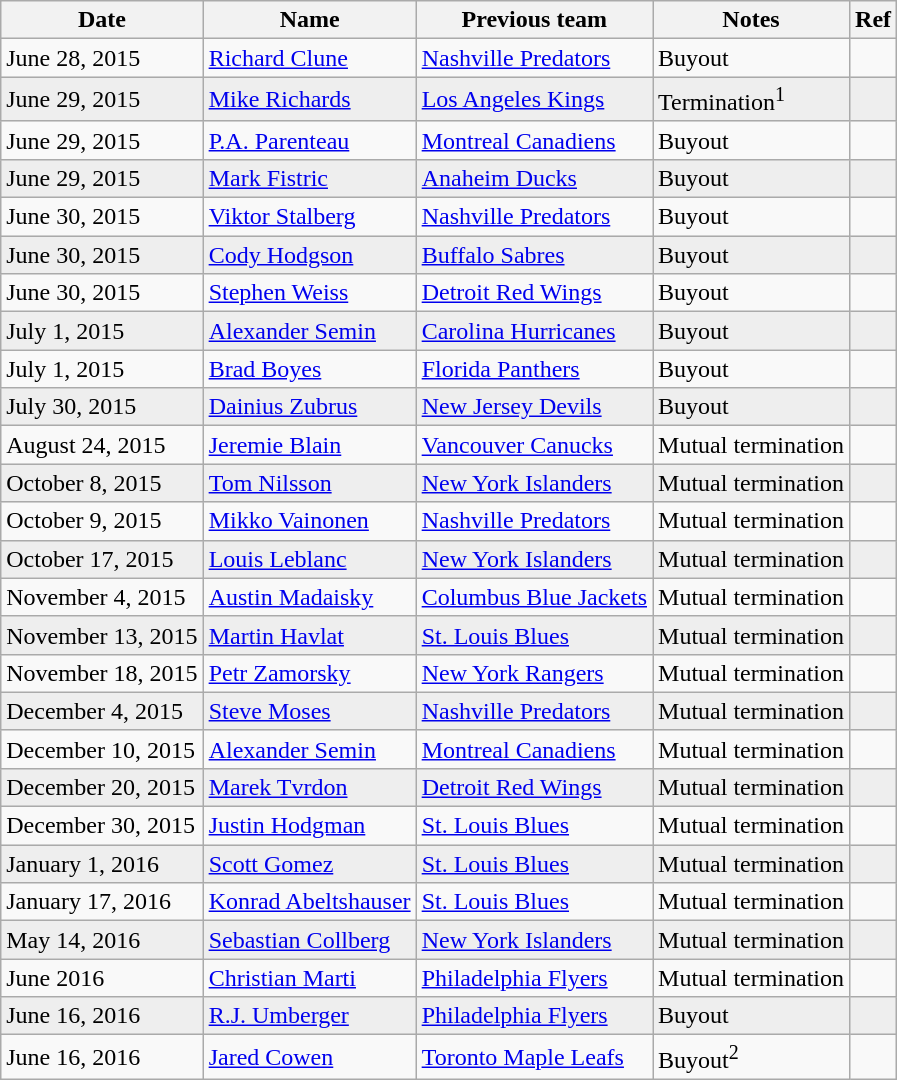<table class="wikitable sortable">
<tr>
<th>Date</th>
<th>Name</th>
<th>Previous team</th>
<th>Notes</th>
<th>Ref</th>
</tr>
<tr>
<td>June 28, 2015</td>
<td><a href='#'>Richard Clune</a></td>
<td><a href='#'>Nashville Predators</a></td>
<td>Buyout</td>
<td></td>
</tr>
<tr bgcolor="eeeeee">
<td>June 29, 2015</td>
<td><a href='#'>Mike Richards</a></td>
<td><a href='#'>Los Angeles Kings</a></td>
<td>Termination<sup>1</sup></td>
<td></td>
</tr>
<tr>
<td>June 29, 2015</td>
<td><a href='#'>P.A. Parenteau</a></td>
<td><a href='#'>Montreal Canadiens</a></td>
<td>Buyout</td>
<td></td>
</tr>
<tr bgcolor="eeeeee">
<td>June 29, 2015</td>
<td><a href='#'>Mark Fistric</a></td>
<td><a href='#'>Anaheim Ducks</a></td>
<td>Buyout</td>
<td></td>
</tr>
<tr>
<td>June 30, 2015</td>
<td><a href='#'>Viktor Stalberg</a></td>
<td><a href='#'>Nashville Predators</a></td>
<td>Buyout</td>
<td></td>
</tr>
<tr bgcolor="eeeeee">
<td>June 30, 2015</td>
<td><a href='#'>Cody Hodgson</a></td>
<td><a href='#'>Buffalo Sabres</a></td>
<td>Buyout</td>
<td></td>
</tr>
<tr>
<td>June 30, 2015</td>
<td><a href='#'>Stephen Weiss</a></td>
<td><a href='#'>Detroit Red Wings</a></td>
<td>Buyout</td>
<td></td>
</tr>
<tr bgcolor="eeeeee">
<td>July 1, 2015</td>
<td><a href='#'>Alexander Semin</a></td>
<td><a href='#'>Carolina Hurricanes</a></td>
<td>Buyout</td>
<td></td>
</tr>
<tr>
<td>July 1, 2015</td>
<td><a href='#'>Brad Boyes</a></td>
<td><a href='#'>Florida Panthers</a></td>
<td>Buyout</td>
<td></td>
</tr>
<tr bgcolor="eeeeee">
<td>July 30, 2015</td>
<td><a href='#'>Dainius Zubrus</a></td>
<td><a href='#'>New Jersey Devils</a></td>
<td>Buyout</td>
<td></td>
</tr>
<tr>
<td>August 24, 2015</td>
<td><a href='#'>Jeremie Blain</a></td>
<td><a href='#'>Vancouver Canucks</a></td>
<td>Mutual termination</td>
<td></td>
</tr>
<tr bgcolor="eeeeee">
<td>October 8, 2015</td>
<td><a href='#'>Tom Nilsson</a></td>
<td><a href='#'>New York Islanders</a></td>
<td>Mutual termination</td>
<td></td>
</tr>
<tr>
<td>October 9, 2015</td>
<td><a href='#'>Mikko Vainonen</a></td>
<td><a href='#'>Nashville Predators</a></td>
<td>Mutual termination</td>
<td></td>
</tr>
<tr bgcolor="eeeeee">
<td>October 17, 2015</td>
<td><a href='#'>Louis Leblanc</a></td>
<td><a href='#'>New York Islanders</a></td>
<td>Mutual termination</td>
<td></td>
</tr>
<tr>
<td>November 4, 2015</td>
<td><a href='#'>Austin Madaisky</a></td>
<td><a href='#'>Columbus Blue Jackets</a></td>
<td>Mutual termination</td>
<td></td>
</tr>
<tr bgcolor="eeeeee">
<td>November 13, 2015</td>
<td><a href='#'>Martin Havlat</a></td>
<td><a href='#'>St. Louis Blues</a></td>
<td>Mutual termination</td>
<td></td>
</tr>
<tr>
<td>November 18, 2015</td>
<td><a href='#'>Petr Zamorsky</a></td>
<td><a href='#'>New York Rangers</a></td>
<td>Mutual termination</td>
<td></td>
</tr>
<tr bgcolor="eeeeee">
<td>December 4, 2015</td>
<td><a href='#'>Steve Moses</a></td>
<td><a href='#'>Nashville Predators</a></td>
<td>Mutual termination</td>
<td></td>
</tr>
<tr>
<td>December 10, 2015</td>
<td><a href='#'>Alexander Semin</a></td>
<td><a href='#'>Montreal Canadiens</a></td>
<td>Mutual termination</td>
<td></td>
</tr>
<tr bgcolor="eeeeee">
<td>December 20, 2015</td>
<td><a href='#'>Marek Tvrdon</a></td>
<td><a href='#'>Detroit Red Wings</a></td>
<td>Mutual termination</td>
<td></td>
</tr>
<tr>
<td>December 30, 2015</td>
<td><a href='#'>Justin Hodgman</a></td>
<td><a href='#'>St. Louis Blues</a></td>
<td>Mutual termination</td>
<td></td>
</tr>
<tr bgcolor="eeeeee">
<td>January 1, 2016</td>
<td><a href='#'>Scott Gomez</a></td>
<td><a href='#'>St. Louis Blues</a></td>
<td>Mutual termination</td>
<td></td>
</tr>
<tr>
<td>January 17, 2016</td>
<td><a href='#'>Konrad Abeltshauser</a></td>
<td><a href='#'>St. Louis Blues</a></td>
<td>Mutual termination</td>
<td></td>
</tr>
<tr bgcolor="eeeeee">
<td>May 14, 2016</td>
<td><a href='#'>Sebastian Collberg</a></td>
<td><a href='#'>New York Islanders</a></td>
<td>Mutual termination</td>
<td></td>
</tr>
<tr>
<td>June 2016</td>
<td><a href='#'>Christian Marti</a></td>
<td><a href='#'>Philadelphia Flyers</a></td>
<td>Mutual termination</td>
<td></td>
</tr>
<tr bgcolor="eeeeee">
<td>June 16, 2016</td>
<td><a href='#'>R.J. Umberger</a></td>
<td><a href='#'>Philadelphia Flyers</a></td>
<td>Buyout</td>
<td></td>
</tr>
<tr>
<td>June 16, 2016</td>
<td><a href='#'>Jared Cowen</a></td>
<td><a href='#'>Toronto Maple Leafs</a></td>
<td>Buyout<sup>2</sup></td>
<td></td>
</tr>
</table>
